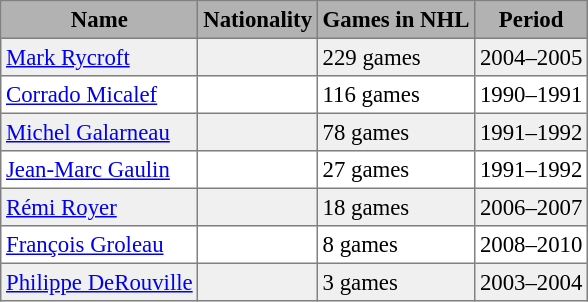<table cellpadding="3" cellspacing="1" border="1" style="font-size: 95%; border: gray solid 1px; border-collapse: collapse; text-align: left;">
<tr bgcolor="#B2B2B2" align="center">
<th>Name</th>
<th>Nationality</th>
<th>Games in NHL</th>
<th>Period</th>
</tr>
<tr bgcolor=#f0f0f0>
<td><a href='#'>Mark Rycroft</a></td>
<td></td>
<td>229 games</td>
<td>2004–2005</td>
</tr>
<tr>
<td><a href='#'>Corrado Micalef</a></td>
<td> </td>
<td>116 games</td>
<td>1990–1991</td>
</tr>
<tr bgcolor=#f0f0f0>
<td><a href='#'>Michel Galarneau</a></td>
<td> </td>
<td>78 games</td>
<td>1991–1992</td>
</tr>
<tr>
<td><a href='#'>Jean-Marc Gaulin</a></td>
<td> </td>
<td>27 games</td>
<td>1991–1992</td>
</tr>
<tr bgcolor=#f0f0f0>
<td><a href='#'>Rémi Royer</a></td>
<td></td>
<td>18 games</td>
<td>2006–2007</td>
</tr>
<tr>
<td><a href='#'>François Groleau</a></td>
<td></td>
<td>8 games</td>
<td>2008–2010</td>
</tr>
<tr bgcolor=#f0f0f0>
<td><a href='#'>Philippe DeRouville</a></td>
<td></td>
<td>3 games</td>
<td>2003–2004</td>
</tr>
</table>
